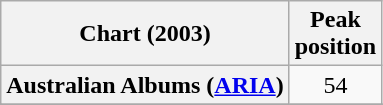<table class="wikitable plainrowheaders sortable" style="text-align:center;">
<tr>
<th scope="col">Chart (2003)</th>
<th scope="col">Peak<br>position</th>
</tr>
<tr>
<th scope="row">Australian Albums (<a href='#'>ARIA</a>)</th>
<td>54</td>
</tr>
<tr>
</tr>
<tr>
</tr>
<tr>
</tr>
<tr>
</tr>
<tr>
</tr>
</table>
